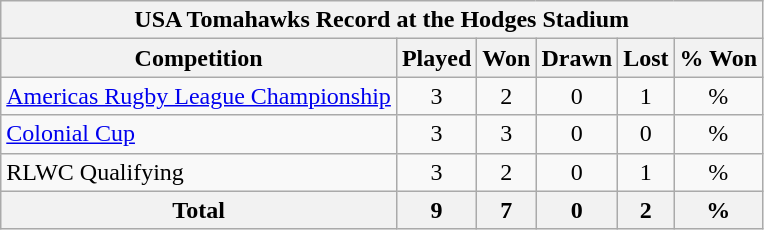<table class = "wikitable sortable" style="text-align:center">
<tr>
<th colspan=6>USA Tomahawks Record at the Hodges Stadium</th>
</tr>
<tr>
<th>Competition</th>
<th>Played</th>
<th>Won</th>
<th>Drawn</th>
<th>Lost</th>
<th>% Won</th>
</tr>
<tr>
<td style="text-align:left;"><a href='#'>Americas Rugby League Championship</a></td>
<td>3</td>
<td>2</td>
<td>0</td>
<td>1</td>
<td>%</td>
</tr>
<tr>
<td style="text-align:left;"><a href='#'>Colonial Cup</a></td>
<td>3</td>
<td>3</td>
<td>0</td>
<td>0</td>
<td>%</td>
</tr>
<tr>
<td style="text-align:left;">RLWC Qualifying</td>
<td>3</td>
<td>2</td>
<td>0</td>
<td>1</td>
<td>%</td>
</tr>
<tr>
<th>Total</th>
<th>9</th>
<th>7</th>
<th>0</th>
<th>2</th>
<th>%</th>
</tr>
</table>
